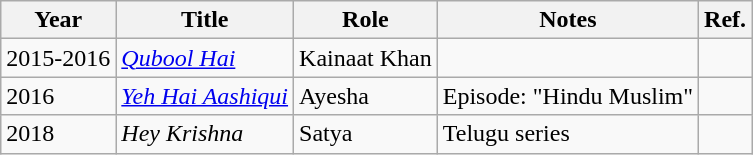<table class="wikitable sortable">
<tr>
<th>Year</th>
<th>Title</th>
<th>Role</th>
<th>Notes</th>
<th>Ref.</th>
</tr>
<tr>
<td>2015-2016</td>
<td><em><a href='#'>Qubool Hai</a></em></td>
<td>Kainaat Khan</td>
<td></td>
<td></td>
</tr>
<tr>
<td>2016</td>
<td><em><a href='#'>Yeh Hai Aashiqui</a></em></td>
<td>Ayesha</td>
<td>Episode: "Hindu Muslim"</td>
<td></td>
</tr>
<tr>
<td>2018</td>
<td><em>Hey Krishna</em></td>
<td>Satya</td>
<td>Telugu series</td>
<td></td>
</tr>
</table>
